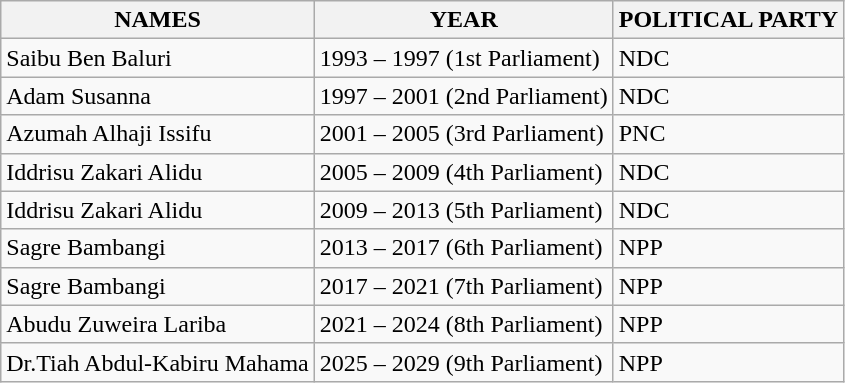<table class="wikitable">
<tr>
<th>NAMES</th>
<th>YEAR</th>
<th>POLITICAL PARTY</th>
</tr>
<tr>
<td>Saibu Ben Baluri</td>
<td>1993 – 1997 (1st Parliament)</td>
<td>NDC</td>
</tr>
<tr>
<td>Adam Susanna</td>
<td>1997 – 2001 (2nd Parliament)</td>
<td>NDC</td>
</tr>
<tr>
<td>Azumah Alhaji Issifu</td>
<td>2001 – 2005 (3rd Parliament)</td>
<td>PNC</td>
</tr>
<tr>
<td>Iddrisu  Zakari Alidu</td>
<td>2005 – 2009 (4th Parliament)</td>
<td>NDC</td>
</tr>
<tr>
<td>Iddrisu Zakari Alidu</td>
<td>2009 – 2013 (5th Parliament)</td>
<td>NDC</td>
</tr>
<tr>
<td>Sagre Bambangi</td>
<td>2013 – 2017 (6th Parliament)</td>
<td>NPP</td>
</tr>
<tr>
<td>Sagre Bambangi</td>
<td>2017 – 2021 (7th Parliament)</td>
<td>NPP</td>
</tr>
<tr>
<td>Abudu Zuweira Lariba</td>
<td>2021 – 2024 (8th Parliament)</td>
<td>NPP</td>
</tr>
<tr>
<td>Dr.Tiah Abdul-Kabiru Mahama</td>
<td>2025 – 2029 (9th Parliament)</td>
<td>NPP</td>
</tr>
</table>
